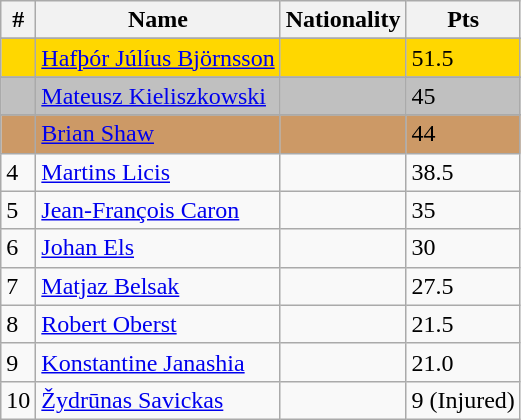<table class="wikitable">
<tr>
<th>#</th>
<th>Name</th>
<th>Nationality</th>
<th>Pts</th>
</tr>
<tr>
</tr>
<tr style="background:gold;">
<td></td>
<td><a href='#'>Hafþór Júlíus Björnsson</a></td>
<td></td>
<td>51.5</td>
</tr>
<tr>
</tr>
<tr style="background:silver;">
<td></td>
<td><a href='#'>Mateusz Kieliszkowski</a></td>
<td></td>
<td>45</td>
</tr>
<tr>
</tr>
<tr style="background:#c96;">
<td></td>
<td><a href='#'>Brian Shaw</a></td>
<td></td>
<td>44</td>
</tr>
<tr>
<td>4</td>
<td><a href='#'>Martins Licis</a></td>
<td></td>
<td>38.5</td>
</tr>
<tr>
<td>5</td>
<td><a href='#'>Jean-François Caron</a></td>
<td></td>
<td>35</td>
</tr>
<tr>
<td>6</td>
<td><a href='#'>Johan Els</a></td>
<td></td>
<td>30</td>
</tr>
<tr>
<td>7</td>
<td><a href='#'>Matjaz Belsak</a></td>
<td></td>
<td>27.5</td>
</tr>
<tr>
<td>8</td>
<td><a href='#'>Robert Oberst</a></td>
<td></td>
<td>21.5</td>
</tr>
<tr>
<td>9</td>
<td><a href='#'>Konstantine Janashia</a></td>
<td></td>
<td>21.0</td>
</tr>
<tr>
<td>10</td>
<td><a href='#'>Žydrūnas Savickas</a></td>
<td></td>
<td>9 (Injured)</td>
</tr>
</table>
